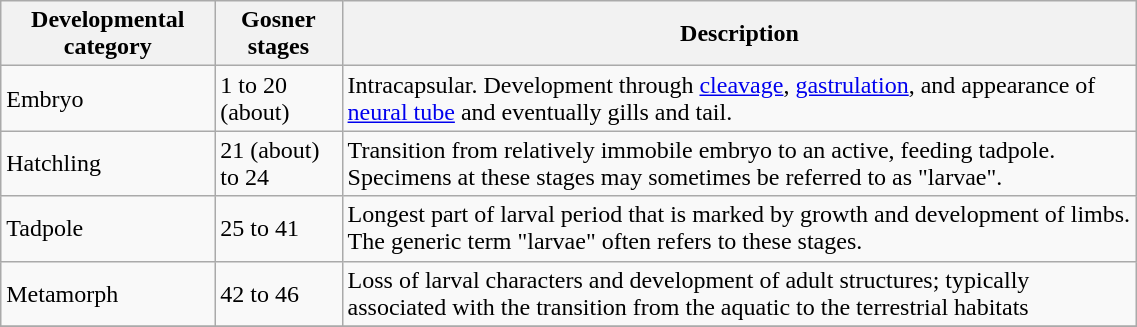<table class="wikitable" style="width: 60%;">
<tr>
<th>Developmental category</th>
<th>Gosner stages</th>
<th>Description</th>
</tr>
<tr>
<td>Embryo</td>
<td>1 to 20 (about)</td>
<td>Intracapsular. Development through <a href='#'>cleavage</a>, <a href='#'>gastrulation</a>, and appearance of <a href='#'>neural tube</a> and eventually gills and tail.</td>
</tr>
<tr>
<td>Hatchling</td>
<td>21 (about) to 24</td>
<td>Transition from relatively immobile embryo to an active, feeding tadpole. Specimens at these stages may sometimes be referred to as "larvae".</td>
</tr>
<tr>
<td>Tadpole</td>
<td>25 to 41</td>
<td>Longest part of larval period that is marked by growth and development of limbs. The generic term "larvae" often refers to these stages.</td>
</tr>
<tr>
<td>Metamorph</td>
<td>42 to 46</td>
<td>Loss of larval characters and development of adult structures; typically associated with the transition from the aquatic to the terrestrial habitats</td>
</tr>
<tr>
</tr>
</table>
